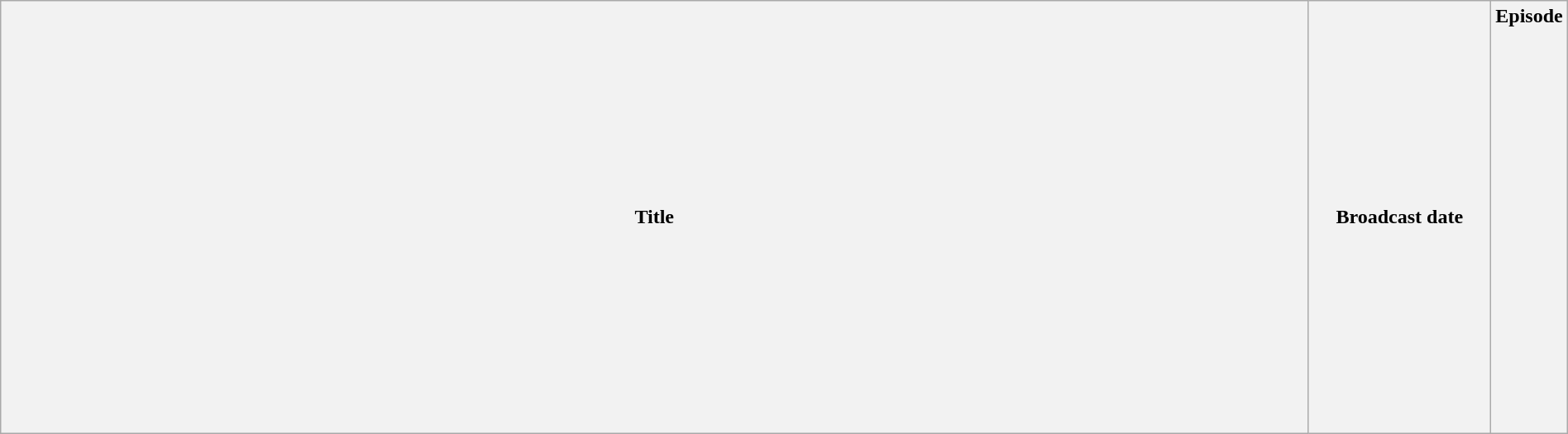<table class="wikitable plainrowheaders" style="width:100%; margin:auto;">
<tr>
<th>Title</th>
<th width="140">Broadcast date</th>
<th width="40">Episode<br><br><br><br><br><br><br><br><br><br><br><br><br><br><br><br><br><br><br></th>
</tr>
</table>
